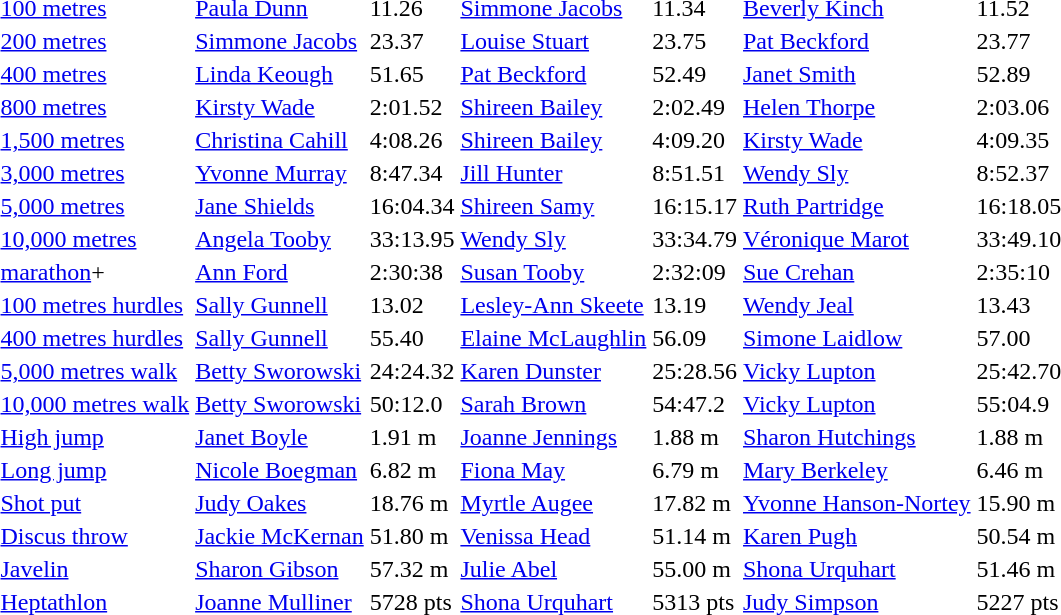<table>
<tr>
<td><a href='#'>100 metres</a></td>
<td><a href='#'>Paula Dunn</a></td>
<td>11.26</td>
<td><a href='#'>Simmone Jacobs</a></td>
<td>11.34</td>
<td><a href='#'>Beverly Kinch</a></td>
<td>11.52</td>
</tr>
<tr>
<td><a href='#'>200 metres</a></td>
<td><a href='#'>Simmone Jacobs</a></td>
<td>23.37</td>
<td><a href='#'>Louise Stuart</a></td>
<td>23.75</td>
<td><a href='#'>Pat Beckford</a></td>
<td>23.77</td>
</tr>
<tr>
<td><a href='#'>400 metres</a></td>
<td><a href='#'>Linda Keough</a></td>
<td>51.65</td>
<td><a href='#'>Pat Beckford</a></td>
<td>52.49</td>
<td><a href='#'>Janet Smith</a></td>
<td>52.89</td>
</tr>
<tr>
<td><a href='#'>800 metres</a></td>
<td> <a href='#'>Kirsty Wade</a></td>
<td>2:01.52</td>
<td><a href='#'>Shireen Bailey</a></td>
<td>2:02.49</td>
<td><a href='#'>Helen Thorpe</a></td>
<td>2:03.06</td>
</tr>
<tr>
<td><a href='#'>1,500 metres</a></td>
<td><a href='#'>Christina Cahill</a></td>
<td>4:08.26</td>
<td><a href='#'>Shireen Bailey</a></td>
<td>4:09.20</td>
<td> <a href='#'>Kirsty Wade</a></td>
<td>4:09.35</td>
</tr>
<tr>
<td><a href='#'>3,000 metres</a></td>
<td> <a href='#'>Yvonne Murray</a></td>
<td>8:47.34</td>
<td><a href='#'>Jill Hunter</a></td>
<td>8:51.51</td>
<td><a href='#'>Wendy Sly</a></td>
<td>8:52.37</td>
</tr>
<tr>
<td><a href='#'>5,000 metres</a></td>
<td><a href='#'>Jane Shields</a></td>
<td>16:04.34</td>
<td><a href='#'>Shireen Samy</a></td>
<td>16:15.17</td>
<td><a href='#'>Ruth Partridge</a></td>
<td>16:18.05</td>
</tr>
<tr>
<td><a href='#'>10,000 metres</a></td>
<td> <a href='#'>Angela Tooby</a></td>
<td>33:13.95</td>
<td><a href='#'>Wendy Sly</a></td>
<td>33:34.79</td>
<td><a href='#'>Véronique Marot</a></td>
<td>33:49.10</td>
</tr>
<tr>
<td><a href='#'>marathon</a>+</td>
<td><a href='#'>Ann Ford</a></td>
<td>2:30:38</td>
<td> <a href='#'>Susan Tooby</a></td>
<td>2:32:09</td>
<td><a href='#'>Sue Crehan</a></td>
<td>2:35:10</td>
</tr>
<tr>
<td><a href='#'>100 metres hurdles</a></td>
<td><a href='#'>Sally Gunnell</a></td>
<td>13.02</td>
<td><a href='#'>Lesley-Ann Skeete</a></td>
<td>13.19</td>
<td><a href='#'>Wendy Jeal</a></td>
<td>13.43</td>
</tr>
<tr>
<td><a href='#'>400 metres hurdles</a></td>
<td><a href='#'>Sally Gunnell</a></td>
<td>55.40</td>
<td> <a href='#'>Elaine McLaughlin</a></td>
<td>56.09</td>
<td><a href='#'>Simone Laidlow</a></td>
<td>57.00</td>
</tr>
<tr>
<td><a href='#'>5,000 metres walk</a></td>
<td><a href='#'>Betty Sworowski</a></td>
<td>24:24.32</td>
<td><a href='#'>Karen Dunster</a></td>
<td>25:28.56</td>
<td><a href='#'>Vicky Lupton</a></td>
<td>25:42.70</td>
</tr>
<tr>
<td><a href='#'>10,000 metres walk</a></td>
<td><a href='#'>Betty Sworowski</a></td>
<td>50:12.0</td>
<td><a href='#'>Sarah Brown</a></td>
<td>54:47.2</td>
<td><a href='#'>Vicky Lupton</a></td>
<td>55:04.9</td>
</tr>
<tr>
<td><a href='#'>High jump</a></td>
<td> <a href='#'>Janet Boyle</a></td>
<td>1.91 m</td>
<td><a href='#'>Joanne Jennings</a></td>
<td>1.88 m</td>
<td>  <a href='#'>Sharon Hutchings</a></td>
<td>1.88 m</td>
</tr>
<tr>
<td><a href='#'>Long jump</a></td>
<td> <a href='#'>Nicole Boegman</a></td>
<td>6.82 m</td>
<td><a href='#'>Fiona May</a></td>
<td>6.79 m</td>
<td><a href='#'>Mary Berkeley</a></td>
<td>6.46 m</td>
</tr>
<tr>
<td><a href='#'>Shot put</a></td>
<td><a href='#'>Judy Oakes</a></td>
<td>18.76 m</td>
<td><a href='#'>Myrtle Augee</a></td>
<td>17.82 m</td>
<td><a href='#'>Yvonne Hanson-Nortey</a></td>
<td>15.90 m</td>
</tr>
<tr>
<td><a href='#'>Discus throw</a></td>
<td> <a href='#'>Jackie McKernan</a></td>
<td>51.80 m</td>
<td> <a href='#'>Venissa Head</a></td>
<td>51.14 m</td>
<td><a href='#'>Karen Pugh</a></td>
<td>50.54 m</td>
</tr>
<tr>
<td><a href='#'>Javelin</a></td>
<td><a href='#'>Sharon Gibson</a></td>
<td>57.32 m</td>
<td><a href='#'>Julie Abel</a></td>
<td>55.00 m</td>
<td> <a href='#'>Shona Urquhart</a></td>
<td>51.46 m</td>
</tr>
<tr>
<td><a href='#'>Heptathlon</a></td>
<td><a href='#'>Joanne Mulliner</a></td>
<td>5728 pts</td>
<td> <a href='#'>Shona Urquhart</a></td>
<td>5313 pts</td>
<td><a href='#'>Judy Simpson</a></td>
<td>5227 pts</td>
</tr>
</table>
